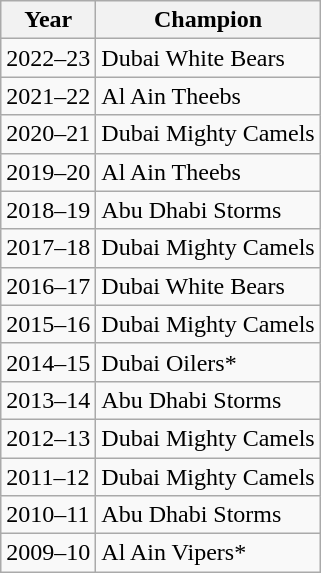<table class="wikitable">
<tr>
<th>Year</th>
<th>Champion</th>
</tr>
<tr>
<td>2022–23</td>
<td>Dubai White Bears</td>
</tr>
<tr>
<td>2021–22</td>
<td>Al Ain Theebs</td>
</tr>
<tr>
<td>2020–21</td>
<td>Dubai Mighty Camels</td>
</tr>
<tr>
<td>2019–20</td>
<td>Al Ain Theebs</td>
</tr>
<tr>
<td>2018–19</td>
<td>Abu Dhabi Storms</td>
</tr>
<tr>
<td>2017–18</td>
<td>Dubai Mighty Camels</td>
</tr>
<tr>
<td>2016–17</td>
<td>Dubai White Bears</td>
</tr>
<tr>
<td>2015–16</td>
<td>Dubai Mighty Camels</td>
</tr>
<tr>
<td>2014–15</td>
<td>Dubai Oilers*</td>
</tr>
<tr>
<td>2013–14</td>
<td>Abu Dhabi Storms</td>
</tr>
<tr>
<td>2012–13</td>
<td>Dubai Mighty Camels</td>
</tr>
<tr>
<td>2011–12</td>
<td>Dubai Mighty Camels</td>
</tr>
<tr>
<td>2010–11</td>
<td>Abu Dhabi Storms</td>
</tr>
<tr>
<td>2009–10</td>
<td>Al Ain Vipers*</td>
</tr>
</table>
